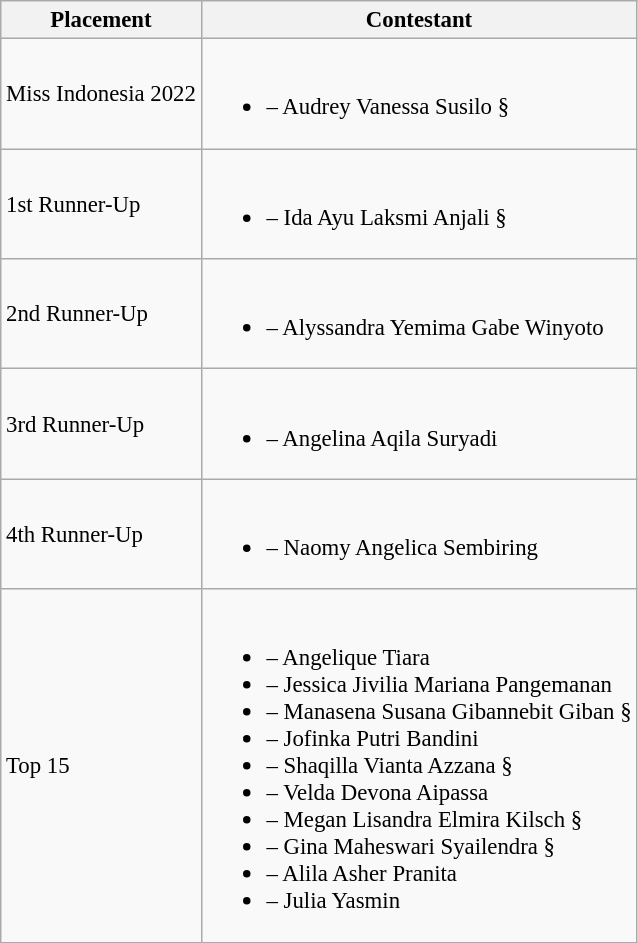<table class="wikitable sortable" style="font-size: 95%;">
<tr>
<th>Placement</th>
<th>Contestant</th>
</tr>
<tr>
<td>Miss Indonesia 2022</td>
<td><br><ul><li> – Audrey Vanessa Susilo §</li></ul></td>
</tr>
<tr>
<td>1st Runner-Up</td>
<td><br><ul><li> – Ida Ayu Laksmi Anjali §</li></ul></td>
</tr>
<tr>
<td>2nd Runner-Up</td>
<td><br><ul><li> – Alyssandra Yemima Gabe Winyoto</li></ul></td>
</tr>
<tr>
<td>3rd Runner-Up</td>
<td><br><ul><li> – Angelina Aqila Suryadi</li></ul></td>
</tr>
<tr>
<td>4th Runner-Up</td>
<td><br><ul><li> – Naomy Angelica Sembiring</li></ul></td>
</tr>
<tr>
<td>Top 15</td>
<td><br><ul><li> – Angelique Tiara</li><li> – Jessica Jivilia Mariana Pangemanan</li><li> – Manasena Susana Gibannebit Giban §</li><li> – Jofinka Putri Bandini</li><li> – Shaqilla Vianta Azzana §</li><li> – Velda Devona Aipassa</li><li> – Megan Lisandra Elmira Kilsch §</li><li> – Gina Maheswari Syailendra §</li><li> – Alila Asher Pranita</li><li> – Julia Yasmin</li></ul></td>
</tr>
</table>
